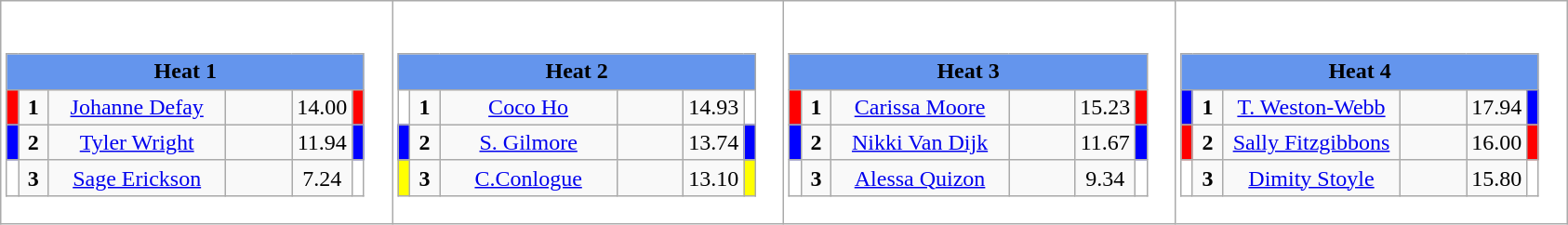<table class="wikitable" style="background:#fff;">
<tr>
<td><div><br><table class="wikitable">
<tr>
<td colspan="6"  style="text-align:center; background:#6495ed;"><strong>Heat 1</strong></td>
</tr>
<tr>
<td style="width:01px; background: #f00;"></td>
<td style="width:14px; text-align:center;"><strong>1</strong></td>
<td style="width:120px; text-align:center;"><a href='#'>Johanne Defay</a></td>
<td style="width:40px; text-align:center;"></td>
<td style="width:20px; text-align:center;">14.00</td>
<td style="width:01px; background: #f00;"></td>
</tr>
<tr>
<td style="width:01px; background: #00f;"></td>
<td style="width:14px; text-align:center;"><strong>2</strong></td>
<td style="width:120px; text-align:center;"><a href='#'>Tyler Wright</a></td>
<td style="width:40px; text-align:center;"></td>
<td style="width:20px; text-align:center;">11.94</td>
<td style="width:01px; background: #00f;"></td>
</tr>
<tr>
<td style="width:01px; background: #fff;"></td>
<td style="width:14px; text-align:center;"><strong>3</strong></td>
<td style="width:120px; text-align:center;"><a href='#'>Sage Erickson</a></td>
<td style="width:40px; text-align:center;"></td>
<td style="width:20px; text-align:center;">7.24</td>
<td style="width:01px; background: #fff;"></td>
</tr>
</table>
</div></td>
<td><div><br><table class="wikitable">
<tr>
<td colspan="6"  style="text-align:center; background:#6495ed;"><strong>Heat 2</strong></td>
</tr>
<tr>
<td style="width:01px; background: #fff;"></td>
<td style="width:14px; text-align:center;"><strong>1</strong></td>
<td style="width:120px; text-align:center;"><a href='#'>Coco Ho</a></td>
<td style="width:40px; text-align:center;"></td>
<td style="width:20px; text-align:center;">14.93</td>
<td style="width:01px; background: #fff;"></td>
</tr>
<tr>
<td style="width:01px; background: #00f;"></td>
<td style="width:14px; text-align:center;"><strong>2</strong></td>
<td style="width:120px; text-align:center;"><a href='#'>S. Gilmore</a></td>
<td style="width:40px; text-align:center;"></td>
<td style="width:20px; text-align:center;">13.74</td>
<td style="width:01px; background: #00f;"></td>
</tr>
<tr>
<td style="width:01px; background: #ff0;"></td>
<td style="width:14px; text-align:center;"><strong>3</strong></td>
<td style="width:120px; text-align:center;"><a href='#'>C.Conlogue</a></td>
<td style="width:40px; text-align:center;"></td>
<td style="width:20px; text-align:center;">13.10</td>
<td style="width:01px; background: #ff0;"></td>
</tr>
</table>
</div></td>
<td><div><br><table class="wikitable">
<tr>
<td colspan="6"  style="text-align:center; background:#6495ed;"><strong>Heat 3</strong></td>
</tr>
<tr>
<td style="width:01px; background: #f00;"></td>
<td style="width:14px; text-align:center;"><strong>1</strong></td>
<td style="width:120px; text-align:center;"><a href='#'>Carissa Moore</a></td>
<td style="width:40px; text-align:center;"></td>
<td style="width:20px; text-align:center;">15.23</td>
<td style="width:01px; background: #f00;"></td>
</tr>
<tr>
<td style="width:01px; background: #00f;"></td>
<td style="width:14px; text-align:center;"><strong>2</strong></td>
<td style="width:120px; text-align:center;"><a href='#'>Nikki Van Dijk</a></td>
<td style="width:40px; text-align:center;"></td>
<td style="width:20px; text-align:center;">11.67</td>
<td style="width:01px; background: #00f;"></td>
</tr>
<tr>
<td style="width:01px; background: #fff;"></td>
<td style="width:14px; text-align:center;"><strong>3</strong></td>
<td style="width:120px; text-align:center;"><a href='#'>Alessa Quizon</a></td>
<td style="width:40px; text-align:center;"></td>
<td style="width:20px; text-align:center;">9.34</td>
<td style="width:01px; background: #fff;"></td>
</tr>
</table>
</div></td>
<td><div><br><table class="wikitable">
<tr>
<td colspan="6"  style="text-align:center; background:#6495ed;"><strong>Heat 4</strong></td>
</tr>
<tr>
<td style="width:01px; background: #00f;"></td>
<td style="width:14px; text-align:center;"><strong>1</strong></td>
<td style="width:120px; text-align:center;"><a href='#'>T. Weston-Webb</a></td>
<td style="width:40px; text-align:center;"></td>
<td style="width:20px; text-align:center;">17.94</td>
<td style="width:01px; background: #00f;"></td>
</tr>
<tr>
<td style="width:01px; background: #f00;"></td>
<td style="width:14px; text-align:center;"><strong>2</strong></td>
<td style="width:120px; text-align:center;"><a href='#'>Sally Fitzgibbons</a></td>
<td style="width:40px; text-align:center;"></td>
<td style="width:20px; text-align:center;">16.00</td>
<td style="width:01px; background: #f00;"></td>
</tr>
<tr>
<td style="width:01px; background: #fff;"></td>
<td style="width:14px; text-align:center;"><strong>3</strong></td>
<td style="width:120px; text-align:center;"><a href='#'>Dimity Stoyle</a></td>
<td style="width:40px; text-align:center;"></td>
<td style="width:20px; text-align:center;">15.80</td>
<td style="width:01px; background: #fff;"></td>
</tr>
</table>
</div></td>
</tr>
</table>
